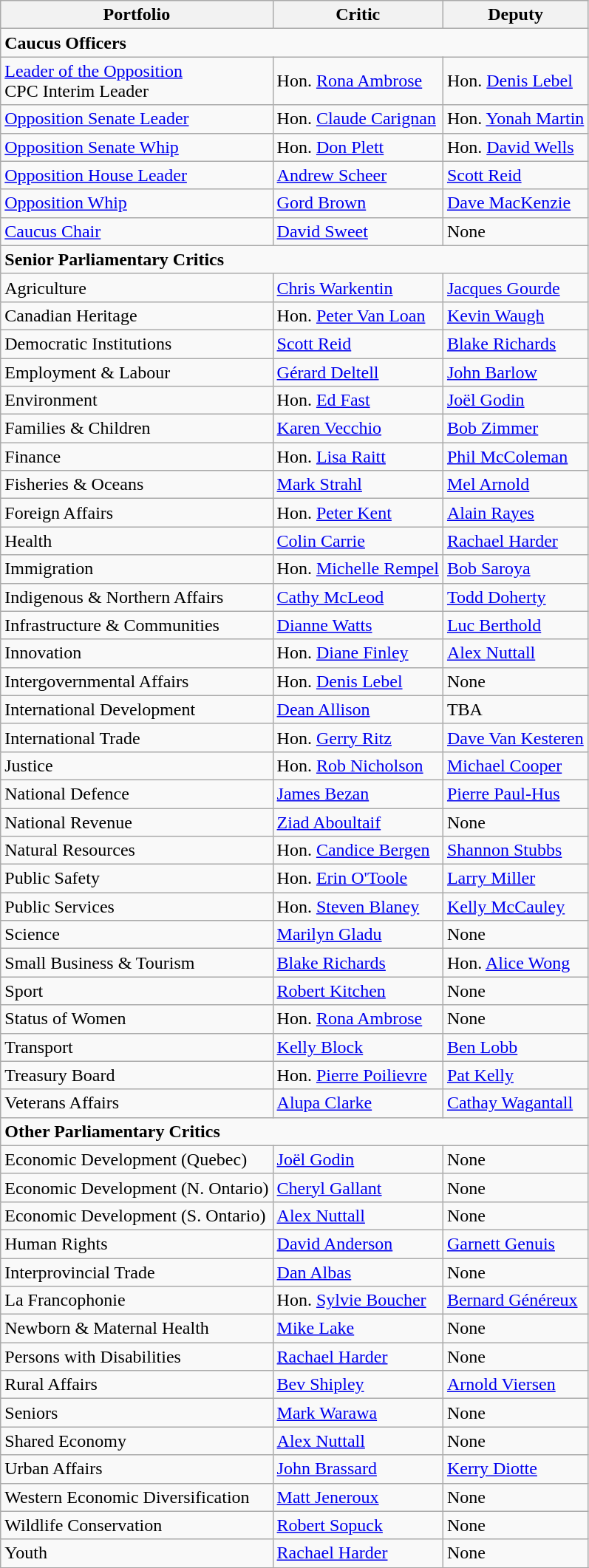<table class="wikitable collapsible collapsed">
<tr>
<th>Portfolio</th>
<th>Critic</th>
<th>Deputy</th>
</tr>
<tr>
<td colspan="3"><strong>Caucus Officers</strong></td>
</tr>
<tr>
<td><a href='#'>Leader of the Opposition</a><br>CPC Interim Leader</td>
<td>Hon. <a href='#'>Rona Ambrose</a></td>
<td>Hon. <a href='#'>Denis Lebel</a></td>
</tr>
<tr>
<td><a href='#'>Opposition Senate Leader</a></td>
<td>Hon. <a href='#'>Claude Carignan</a></td>
<td>Hon. <a href='#'>Yonah Martin</a></td>
</tr>
<tr>
<td><a href='#'>Opposition Senate Whip</a></td>
<td>Hon. <a href='#'>Don Plett</a></td>
<td>Hon. <a href='#'>David Wells</a></td>
</tr>
<tr>
<td><a href='#'>Opposition House Leader</a></td>
<td><a href='#'>Andrew Scheer</a></td>
<td><a href='#'>Scott Reid</a></td>
</tr>
<tr>
<td><a href='#'>Opposition Whip</a></td>
<td><a href='#'>Gord Brown</a></td>
<td><a href='#'>Dave MacKenzie</a></td>
</tr>
<tr>
<td><a href='#'>Caucus Chair</a></td>
<td><a href='#'>David Sweet</a></td>
<td>None</td>
</tr>
<tr>
<td colspan="3"><strong>Senior Parliamentary Critics</strong></td>
</tr>
<tr>
<td>Agriculture</td>
<td><a href='#'>Chris Warkentin</a></td>
<td><a href='#'>Jacques Gourde</a></td>
</tr>
<tr>
<td>Canadian Heritage</td>
<td>Hon. <a href='#'>Peter Van Loan</a></td>
<td><a href='#'>Kevin Waugh</a></td>
</tr>
<tr>
<td>Democratic Institutions</td>
<td><a href='#'>Scott Reid</a></td>
<td><a href='#'>Blake Richards</a></td>
</tr>
<tr>
<td>Employment & Labour</td>
<td><a href='#'>Gérard Deltell</a></td>
<td><a href='#'>John Barlow</a></td>
</tr>
<tr>
<td>Environment</td>
<td>Hon. <a href='#'>Ed Fast</a></td>
<td><a href='#'>Joël Godin</a></td>
</tr>
<tr>
<td>Families & Children</td>
<td><a href='#'>Karen Vecchio</a></td>
<td><a href='#'>Bob Zimmer</a></td>
</tr>
<tr>
<td>Finance</td>
<td>Hon. <a href='#'>Lisa Raitt</a></td>
<td><a href='#'>Phil McColeman</a></td>
</tr>
<tr>
<td>Fisheries & Oceans</td>
<td><a href='#'>Mark Strahl</a></td>
<td><a href='#'>Mel Arnold</a></td>
</tr>
<tr>
<td>Foreign Affairs</td>
<td>Hon. <a href='#'>Peter Kent</a></td>
<td><a href='#'>Alain Rayes</a></td>
</tr>
<tr>
<td>Health</td>
<td><a href='#'>Colin Carrie</a></td>
<td><a href='#'>Rachael Harder</a></td>
</tr>
<tr>
<td>Immigration</td>
<td>Hon. <a href='#'>Michelle Rempel</a></td>
<td><a href='#'>Bob Saroya</a></td>
</tr>
<tr>
<td>Indigenous & Northern Affairs</td>
<td><a href='#'>Cathy McLeod</a></td>
<td><a href='#'>Todd Doherty</a></td>
</tr>
<tr>
<td>Infrastructure & Communities</td>
<td><a href='#'>Dianne Watts</a></td>
<td><a href='#'>Luc Berthold</a></td>
</tr>
<tr>
<td>Innovation</td>
<td>Hon. <a href='#'>Diane Finley</a></td>
<td><a href='#'>Alex Nuttall</a></td>
</tr>
<tr>
<td>Intergovernmental Affairs</td>
<td>Hon. <a href='#'>Denis Lebel</a></td>
<td>None</td>
</tr>
<tr>
<td>International Development</td>
<td><a href='#'>Dean Allison</a></td>
<td>TBA</td>
</tr>
<tr>
<td>International Trade</td>
<td>Hon. <a href='#'>Gerry Ritz</a></td>
<td><a href='#'>Dave Van Kesteren</a></td>
</tr>
<tr>
<td>Justice</td>
<td>Hon. <a href='#'>Rob Nicholson</a></td>
<td><a href='#'>Michael Cooper</a></td>
</tr>
<tr>
<td>National Defence</td>
<td><a href='#'>James Bezan</a></td>
<td><a href='#'>Pierre Paul-Hus</a></td>
</tr>
<tr>
<td>National Revenue</td>
<td><a href='#'>Ziad Aboultaif</a></td>
<td>None</td>
</tr>
<tr>
<td>Natural Resources</td>
<td>Hon. <a href='#'>Candice Bergen</a></td>
<td><a href='#'>Shannon Stubbs</a></td>
</tr>
<tr>
<td>Public Safety</td>
<td>Hon. <a href='#'>Erin O'Toole</a></td>
<td><a href='#'>Larry Miller</a></td>
</tr>
<tr>
<td>Public Services</td>
<td>Hon. <a href='#'>Steven Blaney</a></td>
<td><a href='#'>Kelly McCauley</a></td>
</tr>
<tr>
<td>Science</td>
<td><a href='#'>Marilyn Gladu</a></td>
<td>None</td>
</tr>
<tr>
<td>Small Business & Tourism</td>
<td><a href='#'>Blake Richards</a></td>
<td>Hon. <a href='#'>Alice Wong</a></td>
</tr>
<tr>
<td>Sport</td>
<td><a href='#'>Robert Kitchen</a></td>
<td>None</td>
</tr>
<tr>
<td>Status of Women</td>
<td>Hon. <a href='#'>Rona Ambrose</a></td>
<td>None</td>
</tr>
<tr>
<td>Transport</td>
<td><a href='#'>Kelly Block</a></td>
<td><a href='#'>Ben Lobb</a></td>
</tr>
<tr>
<td>Treasury Board</td>
<td>Hon. <a href='#'>Pierre Poilievre</a></td>
<td><a href='#'>Pat Kelly</a></td>
</tr>
<tr>
<td>Veterans Affairs</td>
<td><a href='#'>Alupa Clarke</a></td>
<td><a href='#'>Cathay Wagantall</a></td>
</tr>
<tr>
<td colspan="3"><strong>Other Parliamentary Critics</strong></td>
</tr>
<tr>
<td>Economic Development (Quebec)</td>
<td><a href='#'>Joël Godin</a></td>
<td>None</td>
</tr>
<tr>
<td>Economic Development (N. Ontario)</td>
<td><a href='#'>Cheryl Gallant</a></td>
<td>None</td>
</tr>
<tr>
<td>Economic Development (S. Ontario)</td>
<td><a href='#'>Alex Nuttall</a></td>
<td>None</td>
</tr>
<tr>
<td>Human Rights</td>
<td><a href='#'>David Anderson</a></td>
<td><a href='#'>Garnett Genuis</a></td>
</tr>
<tr>
<td>Interprovincial Trade</td>
<td><a href='#'>Dan Albas</a></td>
<td>None</td>
</tr>
<tr>
<td>La Francophonie</td>
<td>Hon. <a href='#'>Sylvie Boucher</a></td>
<td><a href='#'>Bernard Généreux</a></td>
</tr>
<tr>
<td>Newborn & Maternal Health</td>
<td><a href='#'>Mike Lake</a></td>
<td>None</td>
</tr>
<tr>
<td>Persons with Disabilities</td>
<td><a href='#'>Rachael Harder</a></td>
<td>None</td>
</tr>
<tr>
<td>Rural Affairs</td>
<td><a href='#'>Bev Shipley</a></td>
<td><a href='#'>Arnold Viersen</a></td>
</tr>
<tr>
<td>Seniors</td>
<td><a href='#'>Mark Warawa</a></td>
<td>None</td>
</tr>
<tr>
<td>Shared Economy</td>
<td><a href='#'>Alex Nuttall</a></td>
<td>None</td>
</tr>
<tr>
<td>Urban Affairs</td>
<td><a href='#'>John Brassard</a></td>
<td><a href='#'>Kerry Diotte</a></td>
</tr>
<tr>
<td>Western Economic Diversification</td>
<td><a href='#'>Matt Jeneroux</a></td>
<td>None</td>
</tr>
<tr>
<td>Wildlife Conservation</td>
<td><a href='#'>Robert Sopuck</a></td>
<td>None</td>
</tr>
<tr>
<td>Youth</td>
<td><a href='#'>Rachael Harder</a></td>
<td>None</td>
</tr>
<tr>
</tr>
</table>
